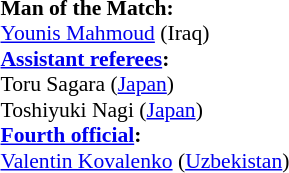<table width=50% style="font-size: 90%">
<tr>
<td><br><strong>Man of the Match:</strong>
<br><a href='#'>Younis Mahmoud</a> (Iraq)<br><strong><a href='#'>Assistant referees</a>:</strong>
<br>Toru Sagara (<a href='#'>Japan</a>)
<br>Toshiyuki Nagi (<a href='#'>Japan</a>)
<br><strong><a href='#'>Fourth official</a>:</strong>
<br><a href='#'>Valentin Kovalenko</a> (<a href='#'>Uzbekistan</a>)</td>
</tr>
</table>
